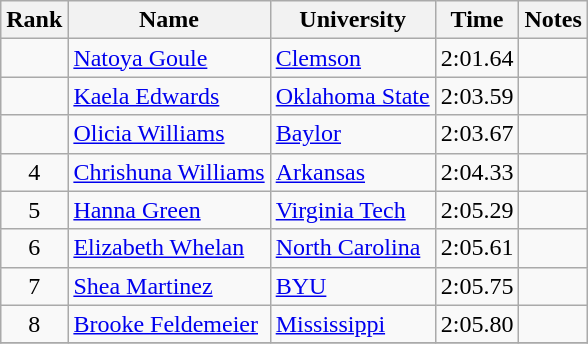<table class="wikitable sortable" style="text-align:center">
<tr>
<th>Rank</th>
<th>Name</th>
<th>University</th>
<th>Time</th>
<th>Notes</th>
</tr>
<tr>
<td></td>
<td align=left><a href='#'>Natoya Goule</a> </td>
<td align=left><a href='#'>Clemson</a></td>
<td>2:01.64</td>
<td></td>
</tr>
<tr>
<td></td>
<td align=left><a href='#'>Kaela Edwards</a></td>
<td align=left><a href='#'>Oklahoma State</a></td>
<td>2:03.59</td>
<td></td>
</tr>
<tr>
<td></td>
<td align=left><a href='#'>Olicia Williams</a></td>
<td align=left><a href='#'>Baylor</a></td>
<td>2:03.67</td>
<td></td>
</tr>
<tr>
<td>4</td>
<td align=left><a href='#'>Chrishuna Williams</a></td>
<td align=left><a href='#'>Arkansas</a></td>
<td>2:04.33</td>
<td></td>
</tr>
<tr>
<td>5</td>
<td align=left><a href='#'>Hanna Green</a></td>
<td align=left><a href='#'>Virginia Tech</a></td>
<td>2:05.29</td>
<td></td>
</tr>
<tr>
<td>6</td>
<td align=left><a href='#'>Elizabeth Whelan</a></td>
<td align=left><a href='#'>North Carolina</a></td>
<td>2:05.61</td>
<td></td>
</tr>
<tr>
<td>7</td>
<td align=left><a href='#'>Shea Martinez</a></td>
<td align=left><a href='#'>BYU</a></td>
<td>2:05.75</td>
<td></td>
</tr>
<tr>
<td>8</td>
<td align=left><a href='#'>Brooke Feldemeier</a></td>
<td align=left><a href='#'>Mississippi</a></td>
<td>2:05.80</td>
<td></td>
</tr>
<tr>
</tr>
</table>
